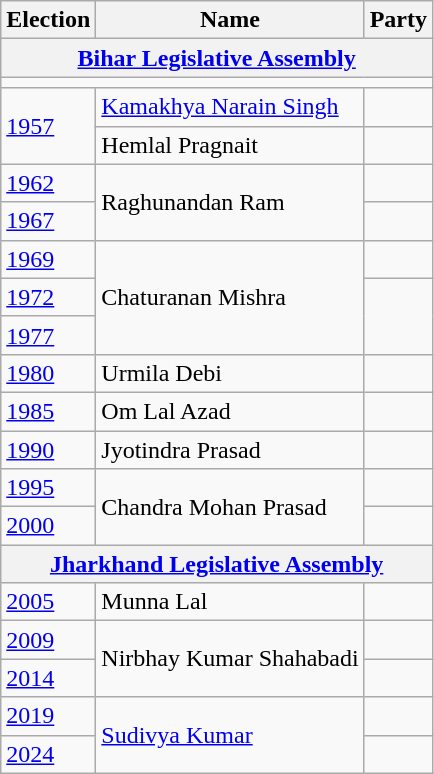<table class="wikitable sortable">
<tr>
<th>Election</th>
<th>Name</th>
<th colspan=2>Party</th>
</tr>
<tr>
<th colspan=4><a href='#'>Bihar Legislative Assembly</a></th>
</tr>
<tr>
<td colspan="4"></td>
</tr>
<tr>
<td rowspan="2"><a href='#'>1957</a></td>
<td><a href='#'>Kamakhya Narain Singh</a></td>
<td></td>
</tr>
<tr>
<td>Hemlal Pragnait</td>
</tr>
<tr>
<td><a href='#'>1962</a></td>
<td rowspan="2">Raghunandan Ram</td>
<td></td>
</tr>
<tr>
<td><a href='#'>1967</a></td>
</tr>
<tr>
<td><a href='#'>1969</a></td>
<td rowspan="3">Chaturanan Mishra</td>
<td></td>
</tr>
<tr>
<td><a href='#'>1972</a></td>
</tr>
<tr>
<td><a href='#'>1977</a></td>
</tr>
<tr>
<td><a href='#'>1980</a></td>
<td>Urmila Debi</td>
<td></td>
</tr>
<tr>
<td><a href='#'>1985</a></td>
<td>Om Lal Azad</td>
<td></td>
</tr>
<tr>
<td><a href='#'>1990</a></td>
<td>Jyotindra Prasad</td>
<td></td>
</tr>
<tr>
<td><a href='#'>1995</a></td>
<td rowspan="2">Chandra Mohan Prasad</td>
<td></td>
</tr>
<tr>
<td><a href='#'>2000</a></td>
</tr>
<tr>
<th colspan=4><a href='#'>Jharkhand Legislative Assembly</a></th>
</tr>
<tr>
<td><a href='#'>2005</a></td>
<td>Munna Lal</td>
<td></td>
</tr>
<tr>
<td><a href='#'>2009</a></td>
<td rowspan=2>Nirbhay Kumar Shahabadi</td>
<td></td>
</tr>
<tr>
<td><a href='#'>2014</a></td>
<td></td>
</tr>
<tr>
<td><a href='#'>2019</a></td>
<td rowspan=2><a href='#'>Sudivya Kumar</a></td>
<td></td>
</tr>
<tr>
<td><a href='#'>2024</a></td>
</tr>
</table>
